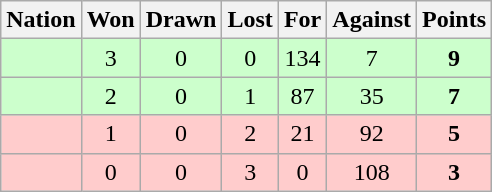<table class="wikitable" style="text-align: center;">
<tr>
<th>Nation</th>
<th>Won</th>
<th>Drawn</th>
<th>Lost</th>
<th>For</th>
<th>Against</th>
<th>Points</th>
</tr>
<tr bgcolor=ccffcc>
<td align="left"></td>
<td>3</td>
<td>0</td>
<td>0</td>
<td>134</td>
<td>7</td>
<td><strong>9</strong></td>
</tr>
<tr bgcolor=ccffcc>
<td align="left"></td>
<td>2</td>
<td>0</td>
<td>1</td>
<td>87</td>
<td>35</td>
<td><strong>7</strong></td>
</tr>
<tr style="background:#fcc">
<td align="left"></td>
<td>1</td>
<td>0</td>
<td>2</td>
<td>21</td>
<td>92</td>
<td><strong>5</strong></td>
</tr>
<tr style="background:#fcc">
<td align="left"></td>
<td>0</td>
<td>0</td>
<td>3</td>
<td>0</td>
<td>108</td>
<td><strong>3</strong></td>
</tr>
</table>
